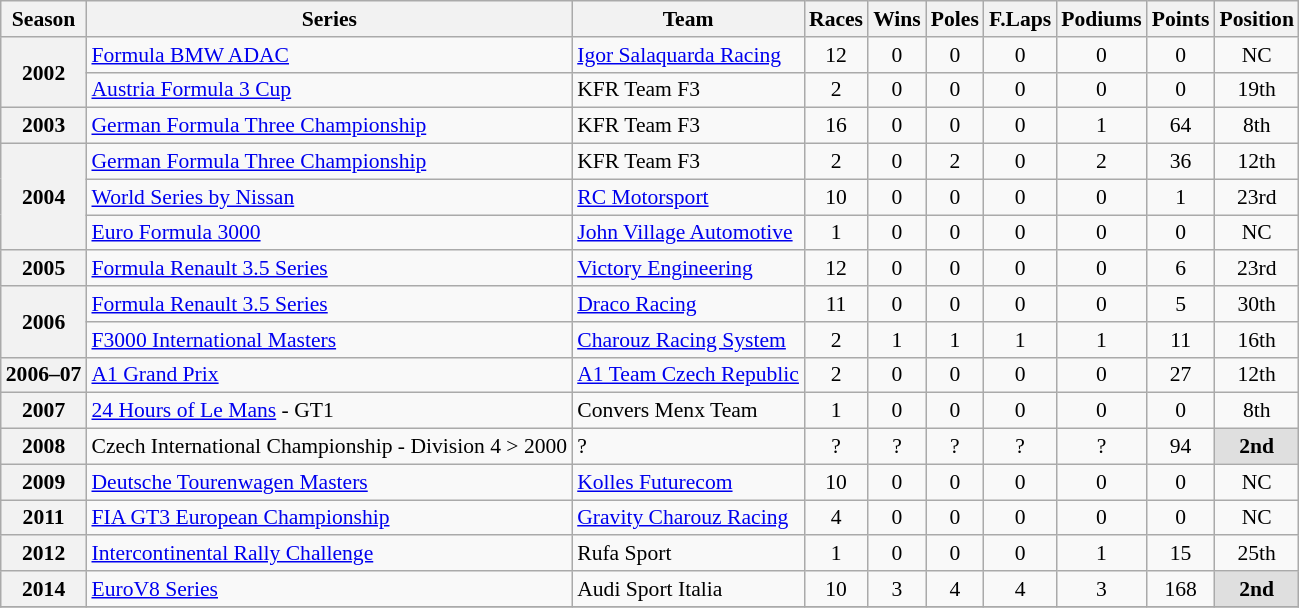<table class="wikitable" style="font-size: 90%; text-align:center">
<tr>
<th>Season</th>
<th>Series</th>
<th>Team</th>
<th>Races</th>
<th>Wins</th>
<th>Poles</th>
<th>F.Laps</th>
<th>Podiums</th>
<th>Points</th>
<th>Position</th>
</tr>
<tr>
<th rowspan=2>2002</th>
<td align=left><a href='#'>Formula BMW ADAC</a></td>
<td align=left><a href='#'>Igor Salaquarda Racing</a></td>
<td>12</td>
<td>0</td>
<td>0</td>
<td>0</td>
<td>0</td>
<td>0</td>
<td>NC</td>
</tr>
<tr>
<td align=left><a href='#'>Austria Formula 3 Cup</a></td>
<td align=left>KFR Team F3</td>
<td>2</td>
<td>0</td>
<td>0</td>
<td>0</td>
<td>0</td>
<td>0</td>
<td>19th</td>
</tr>
<tr>
<th>2003</th>
<td align=left><a href='#'>German Formula Three Championship</a></td>
<td align=left>KFR Team F3</td>
<td>16</td>
<td>0</td>
<td>0</td>
<td>0</td>
<td>1</td>
<td>64</td>
<td>8th</td>
</tr>
<tr>
<th rowspan=3>2004</th>
<td align=left><a href='#'>German Formula Three Championship</a></td>
<td align=left>KFR Team F3</td>
<td>2</td>
<td>0</td>
<td>2</td>
<td>0</td>
<td>2</td>
<td>36</td>
<td>12th</td>
</tr>
<tr>
<td align=left><a href='#'>World Series by Nissan</a></td>
<td align=left><a href='#'>RC Motorsport</a></td>
<td>10</td>
<td>0</td>
<td>0</td>
<td>0</td>
<td>0</td>
<td>1</td>
<td>23rd</td>
</tr>
<tr>
<td align=left><a href='#'>Euro Formula 3000</a></td>
<td align=left><a href='#'>John Village Automotive</a></td>
<td>1</td>
<td>0</td>
<td>0</td>
<td>0</td>
<td>0</td>
<td>0</td>
<td>NC</td>
</tr>
<tr>
<th>2005</th>
<td align=left><a href='#'>Formula Renault 3.5 Series</a></td>
<td align=left><a href='#'>Victory Engineering</a></td>
<td>12</td>
<td>0</td>
<td>0</td>
<td>0</td>
<td>0</td>
<td>6</td>
<td>23rd</td>
</tr>
<tr>
<th rowspan=2>2006</th>
<td align=left><a href='#'>Formula Renault 3.5 Series</a></td>
<td align=left><a href='#'>Draco Racing</a></td>
<td>11</td>
<td>0</td>
<td>0</td>
<td>0</td>
<td>0</td>
<td>5</td>
<td>30th</td>
</tr>
<tr>
<td align=left><a href='#'>F3000 International Masters</a></td>
<td align=left><a href='#'>Charouz Racing System</a></td>
<td>2</td>
<td>1</td>
<td>1</td>
<td>1</td>
<td>1</td>
<td>11</td>
<td>16th</td>
</tr>
<tr>
<th nowrap>2006–07</th>
<td align=left><a href='#'>A1 Grand Prix</a></td>
<td align=left><a href='#'>A1 Team Czech Republic</a></td>
<td>2</td>
<td>0</td>
<td>0</td>
<td>0</td>
<td>0</td>
<td>27</td>
<td>12th</td>
</tr>
<tr>
<th>2007</th>
<td align=left><a href='#'>24 Hours of Le Mans</a> - GT1</td>
<td align=left>Convers Menx Team</td>
<td>1</td>
<td>0</td>
<td>0</td>
<td>0</td>
<td>0</td>
<td>0</td>
<td>8th</td>
</tr>
<tr>
<th>2008</th>
<td align=left nowrap>Czech International Championship - Division 4 > 2000</td>
<td align=left>?</td>
<td>?</td>
<td>?</td>
<td>?</td>
<td>?</td>
<td>?</td>
<td>94</td>
<td style="background:#DFDFDF;"><strong>2nd</strong></td>
</tr>
<tr>
<th>2009</th>
<td align=left><a href='#'>Deutsche Tourenwagen Masters</a></td>
<td align=left><a href='#'>Kolles Futurecom</a></td>
<td>10</td>
<td>0</td>
<td>0</td>
<td>0</td>
<td>0</td>
<td>0</td>
<td>NC</td>
</tr>
<tr>
<th>2011</th>
<td align=left><a href='#'>FIA GT3 European Championship</a></td>
<td align=left><a href='#'>Gravity Charouz Racing</a></td>
<td>4</td>
<td>0</td>
<td>0</td>
<td>0</td>
<td>0</td>
<td>0</td>
<td>NC</td>
</tr>
<tr>
<th>2012</th>
<td align=left><a href='#'>Intercontinental Rally Challenge</a></td>
<td align=left>Rufa Sport</td>
<td>1</td>
<td>0</td>
<td>0</td>
<td>0</td>
<td>1</td>
<td>15</td>
<td>25th</td>
</tr>
<tr>
<th>2014</th>
<td align=left><a href='#'>EuroV8 Series</a></td>
<td align=left>Audi Sport Italia</td>
<td>10</td>
<td>3</td>
<td>4</td>
<td>4</td>
<td>3</td>
<td>168</td>
<td style="background:#DFDFDF;"><strong>2nd</strong></td>
</tr>
<tr>
</tr>
</table>
